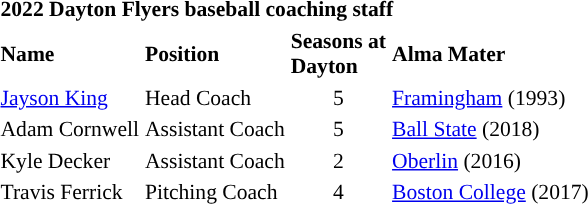<table class="toccolours" style="text-align: left; font-size:90%;">
<tr>
<th colspan="4">2022 Dayton Flyers baseball coaching staff</th>
</tr>
<tr>
<th>Name</th>
<th>Position</th>
<th>Seasons at<br>Dayton</th>
<th>Alma Mater</th>
</tr>
<tr>
<td><a href='#'>Jayson King</a></td>
<td>Head Coach</td>
<td align=center>5</td>
<td><a href='#'>Framingham</a> (1993)</td>
</tr>
<tr>
<td>Adam Cornwell</td>
<td>Assistant Coach</td>
<td align=center>5</td>
<td><a href='#'>Ball State</a> (2018)</td>
</tr>
<tr>
<td>Kyle Decker</td>
<td>Assistant Coach</td>
<td align=center>2</td>
<td><a href='#'>Oberlin</a> (2016)</td>
</tr>
<tr>
<td>Travis Ferrick</td>
<td>Pitching Coach</td>
<td align=center>4</td>
<td><a href='#'>Boston College</a> (2017)</td>
</tr>
</table>
